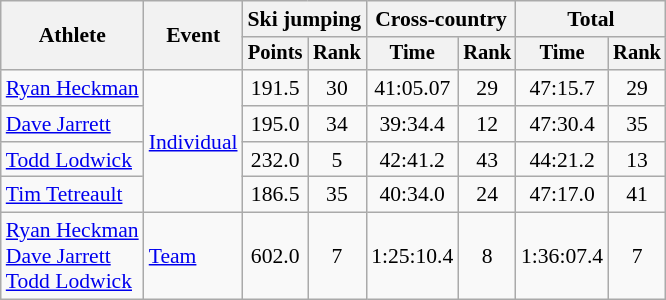<table class=wikitable style=font-size:90%;text-align:center>
<tr>
<th rowspan=2>Athlete</th>
<th rowspan=2>Event</th>
<th colspan=2>Ski jumping</th>
<th colspan=2>Cross-country</th>
<th colspan=2>Total</th>
</tr>
<tr style=font-size:95%>
<th>Points</th>
<th>Rank</th>
<th>Time</th>
<th>Rank</th>
<th>Time</th>
<th>Rank</th>
</tr>
<tr>
<td align=left><a href='#'>Ryan Heckman</a></td>
<td align=left rowspan=4><a href='#'>Individual</a></td>
<td>191.5</td>
<td>30</td>
<td>41:05.07</td>
<td>29</td>
<td>47:15.7</td>
<td>29</td>
</tr>
<tr>
<td align=left><a href='#'>Dave Jarrett</a></td>
<td>195.0</td>
<td>34</td>
<td>39:34.4</td>
<td>12</td>
<td>47:30.4</td>
<td>35</td>
</tr>
<tr>
<td align=left><a href='#'>Todd Lodwick</a></td>
<td>232.0</td>
<td>5</td>
<td>42:41.2</td>
<td>43</td>
<td>44:21.2</td>
<td>13</td>
</tr>
<tr>
<td align=left><a href='#'>Tim Tetreault</a></td>
<td>186.5</td>
<td>35</td>
<td>40:34.0</td>
<td>24</td>
<td>47:17.0</td>
<td>41</td>
</tr>
<tr>
<td align=left><a href='#'>Ryan Heckman</a><br><a href='#'>Dave Jarrett</a><br><a href='#'>Todd Lodwick</a></td>
<td align=left><a href='#'>Team</a></td>
<td>602.0</td>
<td>7</td>
<td>1:25:10.4</td>
<td>8</td>
<td>1:36:07.4</td>
<td>7</td>
</tr>
</table>
